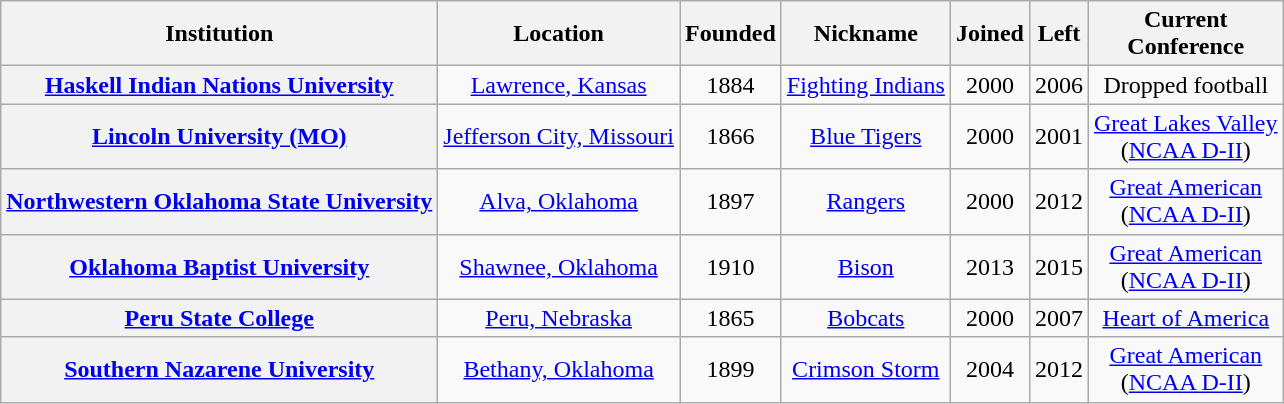<table class="wikitable sortable" style="text-align:center">
<tr>
<th>Institution</th>
<th>Location</th>
<th>Founded</th>
<th>Nickname</th>
<th>Joined</th>
<th>Left</th>
<th>Current<br>Conference</th>
</tr>
<tr>
<th><a href='#'>Haskell Indian Nations University</a></th>
<td><a href='#'>Lawrence, Kansas</a></td>
<td>1884</td>
<td><a href='#'>Fighting Indians</a></td>
<td>2000</td>
<td>2006</td>
<td>Dropped football</td>
</tr>
<tr>
<th><a href='#'>Lincoln University (MO)</a></th>
<td><a href='#'>Jefferson City, Missouri</a></td>
<td>1866</td>
<td><a href='#'>Blue Tigers</a></td>
<td>2000</td>
<td>2001</td>
<td><a href='#'>Great Lakes Valley</a><br>(<a href='#'>NCAA D-II</a>)</td>
</tr>
<tr>
<th><a href='#'>Northwestern Oklahoma State University</a></th>
<td><a href='#'>Alva, Oklahoma</a></td>
<td>1897</td>
<td><a href='#'>Rangers</a></td>
<td>2000</td>
<td>2012</td>
<td><a href='#'>Great American</a><br>(<a href='#'>NCAA D-II</a>)</td>
</tr>
<tr>
<th><a href='#'>Oklahoma Baptist University</a></th>
<td><a href='#'>Shawnee, Oklahoma</a></td>
<td>1910</td>
<td><a href='#'>Bison</a></td>
<td>2013</td>
<td>2015</td>
<td><a href='#'>Great American</a><br>(<a href='#'>NCAA D-II</a>)</td>
</tr>
<tr>
<th><a href='#'>Peru State College</a></th>
<td><a href='#'>Peru, Nebraska</a></td>
<td>1865</td>
<td><a href='#'>Bobcats</a></td>
<td>2000</td>
<td>2007</td>
<td><a href='#'>Heart of America</a></td>
</tr>
<tr>
<th><a href='#'>Southern Nazarene University</a></th>
<td><a href='#'>Bethany, Oklahoma</a></td>
<td>1899</td>
<td><a href='#'>Crimson Storm</a></td>
<td>2004</td>
<td>2012</td>
<td><a href='#'>Great American</a><br>(<a href='#'>NCAA D-II</a>)</td>
</tr>
</table>
